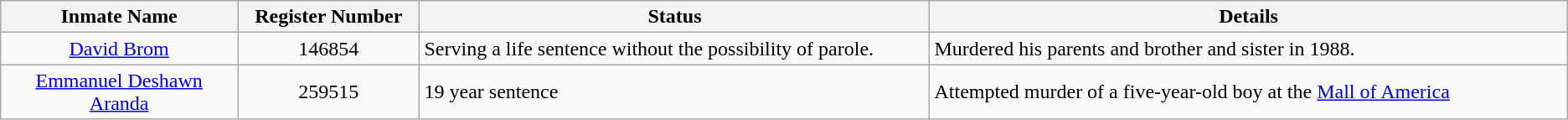<table class="wikitable sortable">
<tr>
<th width=13%>Inmate Name</th>
<th width=10%>Register Number</th>
<th width=28%>Status</th>
<th width=35%>Details</th>
</tr>
<tr>
<td style="text-align:center;"><a href='#'>David Brom</a></td>
<td style="text-align:center;">146854</td>
<td>Serving a life sentence without the possibility of parole.</td>
<td>Murdered his parents and brother and sister in 1988.</td>
</tr>
<tr>
<td style="text-align:center;"><a href='#'>Emmanuel Deshawn Aranda</a></td>
<td style="text-align:center;">259515</td>
<td>19 year sentence</td>
<td>Attempted murder of a five-year-old boy at the <a href='#'>Mall of America</a></td>
</tr>
</table>
